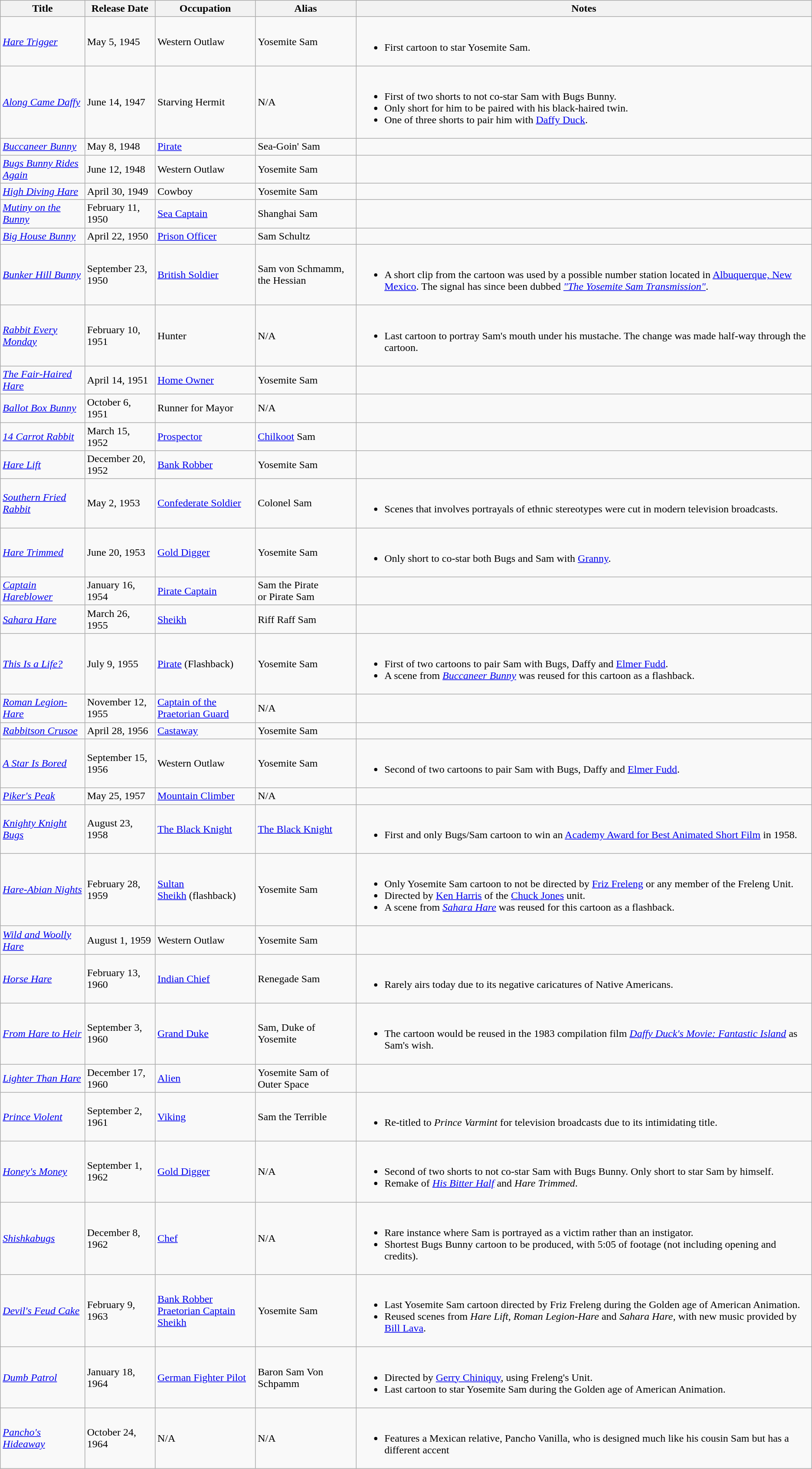<table class="wikitable">
<tr>
<th>Title</th>
<th>Release Date</th>
<th>Occupation</th>
<th>Alias</th>
<th>Notes</th>
</tr>
<tr>
<td><em><a href='#'>Hare Trigger</a></em></td>
<td>May 5, 1945</td>
<td>Western Outlaw</td>
<td>Yosemite Sam</td>
<td><br><ul><li>First cartoon to star Yosemite Sam.</li></ul></td>
</tr>
<tr>
<td><em><a href='#'>Along Came Daffy</a></em></td>
<td>June 14, 1947</td>
<td>Starving Hermit</td>
<td>N/A</td>
<td><br><ul><li>First of two shorts to not co-star Sam with Bugs Bunny.</li><li>Only short for him to be paired with his black-haired twin.</li><li>One of three shorts to pair him with <a href='#'>Daffy Duck</a>.</li></ul></td>
</tr>
<tr>
<td><em><a href='#'>Buccaneer Bunny</a></em></td>
<td>May 8, 1948</td>
<td><a href='#'>Pirate</a></td>
<td>Sea-Goin' Sam</td>
<td></td>
</tr>
<tr>
<td><em><a href='#'>Bugs Bunny Rides Again</a></em></td>
<td>June 12, 1948</td>
<td>Western Outlaw</td>
<td>Yosemite Sam</td>
<td></td>
</tr>
<tr>
<td><em><a href='#'>High Diving Hare</a></em></td>
<td>April 30, 1949</td>
<td>Cowboy</td>
<td>Yosemite Sam</td>
<td></td>
</tr>
<tr>
<td><em><a href='#'>Mutiny on the Bunny</a></em></td>
<td>February 11, 1950</td>
<td><a href='#'>Sea Captain</a></td>
<td>Shanghai Sam</td>
<td></td>
</tr>
<tr>
<td><em><a href='#'>Big House Bunny</a></em></td>
<td>April 22, 1950</td>
<td><a href='#'>Prison Officer</a></td>
<td>Sam Schultz</td>
<td></td>
</tr>
<tr>
<td><em><a href='#'>Bunker Hill Bunny</a></em></td>
<td>September 23, 1950</td>
<td><a href='#'>British Soldier</a></td>
<td>Sam von Schmamm, the Hessian</td>
<td><br><ul><li>A short clip from the cartoon was used by a possible number station located in <a href='#'>Albuquerque, New Mexico</a>. The signal has since been dubbed <a href='#'><em>"The Yosemite Sam Transmission"</em></a>.</li></ul></td>
</tr>
<tr>
<td><em><a href='#'>Rabbit Every Monday</a></em></td>
<td>February 10, 1951</td>
<td>Hunter</td>
<td>N/A</td>
<td><br><ul><li>Last cartoon to portray Sam's mouth under his mustache. The change was made half-way through the cartoon.</li></ul></td>
</tr>
<tr>
<td><em><a href='#'>The Fair-Haired Hare</a></em></td>
<td>April 14, 1951</td>
<td><a href='#'>Home Owner</a></td>
<td>Yosemite Sam</td>
<td></td>
</tr>
<tr>
<td><em><a href='#'>Ballot Box Bunny</a></em></td>
<td>October 6, 1951</td>
<td>Runner for Mayor</td>
<td>N/A</td>
<td></td>
</tr>
<tr>
<td><em><a href='#'>14 Carrot Rabbit</a></em></td>
<td>March 15, 1952</td>
<td><a href='#'>Prospector</a></td>
<td><a href='#'>Chilkoot</a> Sam</td>
<td></td>
</tr>
<tr>
<td><em><a href='#'>Hare Lift</a></em></td>
<td>December 20, 1952</td>
<td><a href='#'>Bank Robber</a></td>
<td>Yosemite Sam</td>
<td></td>
</tr>
<tr>
<td><em><a href='#'>Southern Fried Rabbit</a></em></td>
<td>May 2, 1953</td>
<td><a href='#'>Confederate Soldier</a></td>
<td>Colonel Sam</td>
<td><br><ul><li>Scenes that involves portrayals of ethnic stereotypes were cut in modern television broadcasts.</li></ul></td>
</tr>
<tr>
<td><em><a href='#'>Hare Trimmed</a></em></td>
<td>June 20, 1953</td>
<td><a href='#'>Gold Digger</a></td>
<td>Yosemite Sam</td>
<td><br><ul><li>Only short to co-star both Bugs and Sam with <a href='#'>Granny</a>.</li></ul></td>
</tr>
<tr>
<td><em><a href='#'>Captain Hareblower</a></em></td>
<td>January 16, 1954</td>
<td><a href='#'>Pirate Captain</a></td>
<td>Sam the Pirate<br>or Pirate Sam</td>
<td></td>
</tr>
<tr>
<td><em><a href='#'>Sahara Hare</a></em></td>
<td>March 26, 1955</td>
<td><a href='#'>Sheikh</a></td>
<td>Riff Raff Sam</td>
<td></td>
</tr>
<tr>
<td><em><a href='#'>This Is a Life?</a></em></td>
<td>July 9, 1955</td>
<td><a href='#'>Pirate</a> (Flashback)</td>
<td>Yosemite Sam</td>
<td><br><ul><li>First of two cartoons to pair Sam with Bugs, Daffy and <a href='#'>Elmer Fudd</a>.</li><li>A scene from <em><a href='#'>Buccaneer Bunny</a></em> was reused for this cartoon as a flashback.</li></ul></td>
</tr>
<tr>
<td><em><a href='#'>Roman Legion-Hare</a></em></td>
<td>November 12, 1955</td>
<td><a href='#'>Captain of the Praetorian Guard</a></td>
<td>N/A</td>
<td></td>
</tr>
<tr>
<td><em><a href='#'>Rabbitson Crusoe</a></em></td>
<td>April 28, 1956</td>
<td><a href='#'>Castaway</a></td>
<td>Yosemite Sam</td>
<td></td>
</tr>
<tr>
<td><em><a href='#'>A Star Is Bored</a></em></td>
<td>September 15, 1956</td>
<td>Western Outlaw</td>
<td>Yosemite Sam</td>
<td><br><ul><li>Second of two cartoons to pair Sam with Bugs, Daffy and <a href='#'>Elmer Fudd</a>.</li></ul></td>
</tr>
<tr>
<td><em><a href='#'>Piker's Peak</a></em></td>
<td>May 25, 1957</td>
<td><a href='#'>Mountain Climber</a></td>
<td>N/A</td>
<td></td>
</tr>
<tr>
<td><em><a href='#'>Knighty Knight Bugs</a></em></td>
<td>August 23, 1958</td>
<td><a href='#'>The Black Knight</a></td>
<td><a href='#'>The Black Knight</a></td>
<td><br><ul><li>First and only Bugs/Sam cartoon to win an <a href='#'>Academy Award for Best Animated Short Film</a> in 1958.</li></ul></td>
</tr>
<tr>
<td><em><a href='#'>Hare-Abian Nights</a></em></td>
<td>February 28, 1959</td>
<td><a href='#'>Sultan</a><br><a href='#'>Sheikh</a> (flashback)</td>
<td>Yosemite Sam</td>
<td><br><ul><li>Only Yosemite Sam cartoon to not be directed by <a href='#'>Friz Freleng</a> or any member of the Freleng Unit.</li><li>Directed by <a href='#'>Ken Harris</a> of the <a href='#'>Chuck Jones</a> unit.</li><li>A scene from <em><a href='#'>Sahara Hare</a></em> was reused for this cartoon as a flashback.</li></ul></td>
</tr>
<tr>
<td><em><a href='#'>Wild and Woolly Hare</a></em></td>
<td>August 1, 1959</td>
<td>Western Outlaw</td>
<td>Yosemite Sam</td>
<td></td>
</tr>
<tr>
<td><em><a href='#'>Horse Hare</a></em></td>
<td>February 13, 1960</td>
<td><a href='#'>Indian Chief</a></td>
<td>Renegade Sam</td>
<td><br><ul><li>Rarely airs today due to its negative caricatures of Native Americans.</li></ul></td>
</tr>
<tr>
<td><em><a href='#'>From Hare to Heir</a></em></td>
<td>September 3, 1960</td>
<td><a href='#'>Grand Duke</a></td>
<td>Sam, Duke of Yosemite</td>
<td><br><ul><li>The cartoon would be reused in the 1983 compilation film <em><a href='#'>Daffy Duck's Movie: Fantastic Island</a></em> as Sam's wish.</li></ul></td>
</tr>
<tr>
<td><em><a href='#'>Lighter Than Hare</a></em></td>
<td>December 17, 1960</td>
<td><a href='#'>Alien</a></td>
<td>Yosemite Sam of Outer Space</td>
<td></td>
</tr>
<tr>
<td><em><a href='#'>Prince Violent</a></em></td>
<td>September 2, 1961</td>
<td><a href='#'>Viking</a></td>
<td>Sam the Terrible</td>
<td><br><ul><li>Re-titled to <em>Prince Varmint</em>  for television broadcasts due to its intimidating title.</li></ul></td>
</tr>
<tr>
<td><em><a href='#'>Honey's Money</a></em></td>
<td>September 1, 1962</td>
<td><a href='#'>Gold Digger</a></td>
<td>N/A</td>
<td><br><ul><li>Second of two shorts to not co-star Sam with Bugs Bunny. Only short to star Sam by himself.</li><li>Remake of <em><a href='#'>His Bitter Half</a></em> and <em>Hare Trimmed</em>.</li></ul></td>
</tr>
<tr>
<td><em><a href='#'>Shishkabugs</a></em></td>
<td>December 8, 1962</td>
<td><a href='#'>Chef</a></td>
<td>N/A</td>
<td><br><ul><li>Rare instance where Sam is portrayed as a victim rather than an instigator.</li><li>Shortest Bugs Bunny cartoon to be produced, with 5:05 of footage (not including opening and credits).</li></ul></td>
</tr>
<tr>
<td><em><a href='#'>Devil's Feud Cake</a></em></td>
<td>February 9, 1963</td>
<td><a href='#'>Bank Robber</a><br><a href='#'>Praetorian Captain</a><br><a href='#'>Sheikh</a></td>
<td>Yosemite Sam</td>
<td><br><ul><li>Last Yosemite Sam cartoon directed by Friz Freleng during the Golden age of American Animation.</li><li>Reused scenes from <em>Hare Lift, Roman Legion-Hare</em> and <em>Sahara Hare,</em> with new music provided by <a href='#'>Bill Lava</a>.</li></ul></td>
</tr>
<tr>
<td><em><a href='#'>Dumb Patrol</a></em></td>
<td>January 18, 1964</td>
<td><a href='#'>German Fighter Pilot</a></td>
<td>Baron Sam Von Schpamm</td>
<td><br><ul><li>Directed by <a href='#'>Gerry Chiniquy</a>, using Freleng's Unit.</li><li>Last cartoon to star Yosemite Sam during the Golden age of American Animation.</li></ul></td>
</tr>
<tr>
<td><em><a href='#'>Pancho's Hideaway</a></em></td>
<td>October 24, 1964</td>
<td>N/A</td>
<td>N/A</td>
<td><br><ul><li>Features a Mexican relative, Pancho Vanilla, who is designed much like his cousin Sam but has a different accent</li></ul></td>
</tr>
</table>
